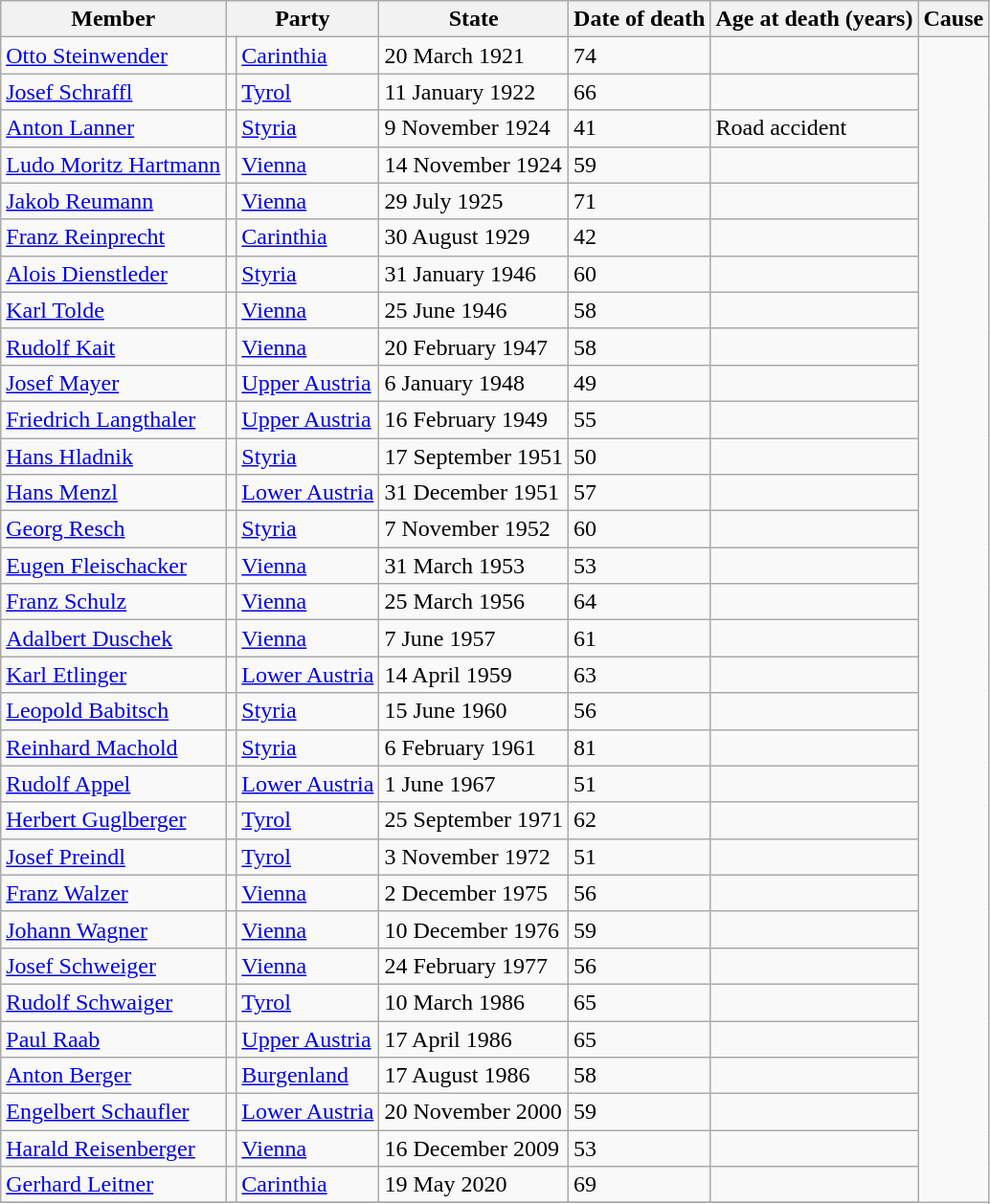<table class="wikitable sortable">
<tr>
<th>Member</th>
<th colspan=2>Party</th>
<th>State</th>
<th>Date of death</th>
<th>Age at death (years)</th>
<th>Cause</th>
</tr>
<tr>
<td><a href='#'>Otto Steinwender</a></td>
<td></td>
<td><a href='#'>Carinthia</a></td>
<td>20 March 1921</td>
<td>74</td>
<td></td>
</tr>
<tr>
<td><a href='#'>Josef Schraffl</a></td>
<td></td>
<td><a href='#'>Tyrol</a></td>
<td>11 January 1922</td>
<td>66</td>
<td></td>
</tr>
<tr>
<td><a href='#'>Anton Lanner</a></td>
<td></td>
<td><a href='#'>Styria</a></td>
<td>9 November 1924</td>
<td>41</td>
<td>Road accident</td>
</tr>
<tr>
<td><a href='#'>Ludo Moritz Hartmann</a></td>
<td></td>
<td><a href='#'>Vienna</a></td>
<td>14 November 1924</td>
<td>59</td>
<td></td>
</tr>
<tr>
<td><a href='#'>Jakob Reumann</a></td>
<td></td>
<td><a href='#'>Vienna</a></td>
<td>29 July 1925</td>
<td>71</td>
<td></td>
</tr>
<tr>
<td><a href='#'>Franz Reinprecht</a></td>
<td></td>
<td><a href='#'>Carinthia</a></td>
<td>30 August 1929</td>
<td>42</td>
<td></td>
</tr>
<tr>
<td><a href='#'>Alois Dienstleder</a></td>
<td></td>
<td><a href='#'>Styria</a></td>
<td>31 January 1946</td>
<td>60</td>
<td></td>
</tr>
<tr>
<td><a href='#'>Karl Tolde</a></td>
<td></td>
<td><a href='#'>Vienna</a></td>
<td>25 June 1946</td>
<td>58</td>
<td></td>
</tr>
<tr>
<td><a href='#'>Rudolf Kait</a></td>
<td></td>
<td><a href='#'>Vienna</a></td>
<td>20 February 1947</td>
<td>58</td>
<td></td>
</tr>
<tr>
<td><a href='#'>Josef Mayer</a></td>
<td></td>
<td><a href='#'>Upper Austria</a></td>
<td>6 January 1948</td>
<td>49</td>
<td></td>
</tr>
<tr>
<td><a href='#'>Friedrich Langthaler</a></td>
<td></td>
<td><a href='#'>Upper Austria</a></td>
<td>16 February 1949</td>
<td>55</td>
<td></td>
</tr>
<tr>
<td><a href='#'>Hans Hladnik</a></td>
<td></td>
<td><a href='#'>Styria</a></td>
<td>17 September 1951</td>
<td>50</td>
<td></td>
</tr>
<tr>
<td><a href='#'>Hans Menzl</a></td>
<td></td>
<td><a href='#'>Lower Austria</a></td>
<td>31 December 1951</td>
<td>57</td>
<td></td>
</tr>
<tr>
<td><a href='#'>Georg Resch</a></td>
<td></td>
<td><a href='#'>Styria</a></td>
<td>7 November 1952</td>
<td>60</td>
<td></td>
</tr>
<tr>
<td><a href='#'>Eugen Fleischacker</a></td>
<td></td>
<td><a href='#'>Vienna</a></td>
<td>31 March 1953</td>
<td>53</td>
<td></td>
</tr>
<tr>
<td><a href='#'>Franz Schulz</a></td>
<td></td>
<td><a href='#'>Vienna</a></td>
<td>25 March 1956</td>
<td>64</td>
<td></td>
</tr>
<tr>
<td><a href='#'>Adalbert Duschek</a></td>
<td></td>
<td><a href='#'>Vienna</a></td>
<td>7 June 1957</td>
<td>61</td>
<td></td>
</tr>
<tr>
<td><a href='#'>Karl Etlinger</a></td>
<td></td>
<td><a href='#'>Lower Austria</a></td>
<td>14 April 1959</td>
<td>63</td>
<td></td>
</tr>
<tr>
<td><a href='#'>Leopold Babitsch</a></td>
<td></td>
<td><a href='#'>Styria</a></td>
<td>15 June 1960</td>
<td>56</td>
<td></td>
</tr>
<tr>
<td><a href='#'>Reinhard Machold</a></td>
<td></td>
<td><a href='#'>Styria</a></td>
<td>6 February 1961</td>
<td>81</td>
<td></td>
</tr>
<tr>
<td><a href='#'>Rudolf Appel</a></td>
<td></td>
<td><a href='#'>Lower Austria</a></td>
<td>1 June 1967</td>
<td>51</td>
<td></td>
</tr>
<tr>
<td><a href='#'>Herbert Guglberger</a></td>
<td></td>
<td><a href='#'>Tyrol</a></td>
<td>25 September 1971</td>
<td>62</td>
<td></td>
</tr>
<tr>
<td><a href='#'>Josef Preindl</a></td>
<td></td>
<td><a href='#'>Tyrol</a></td>
<td>3 November 1972</td>
<td>51</td>
<td></td>
</tr>
<tr>
<td><a href='#'>Franz Walzer</a></td>
<td></td>
<td><a href='#'>Vienna</a></td>
<td>2 December 1975</td>
<td>56</td>
<td></td>
</tr>
<tr>
<td><a href='#'>Johann Wagner</a></td>
<td></td>
<td><a href='#'>Vienna</a></td>
<td>10 December 1976</td>
<td>59</td>
<td></td>
</tr>
<tr>
<td><a href='#'>Josef Schweiger</a></td>
<td></td>
<td><a href='#'>Vienna</a></td>
<td>24 February 1977</td>
<td>56</td>
<td></td>
</tr>
<tr>
<td><a href='#'>Rudolf Schwaiger</a></td>
<td></td>
<td><a href='#'>Tyrol</a></td>
<td>10 March 1986</td>
<td>65</td>
<td></td>
</tr>
<tr>
<td><a href='#'>Paul Raab</a></td>
<td></td>
<td><a href='#'>Upper Austria</a></td>
<td>17 April 1986</td>
<td>65</td>
<td></td>
</tr>
<tr>
<td><a href='#'>Anton Berger</a></td>
<td></td>
<td><a href='#'>Burgenland</a></td>
<td>17 August 1986</td>
<td>58</td>
<td></td>
</tr>
<tr>
<td><a href='#'>Engelbert Schaufler</a></td>
<td></td>
<td><a href='#'>Lower Austria</a></td>
<td>20 November 2000</td>
<td>59</td>
<td></td>
</tr>
<tr>
<td><a href='#'>Harald Reisenberger</a></td>
<td></td>
<td><a href='#'>Vienna</a></td>
<td>16 December 2009</td>
<td>53</td>
<td></td>
</tr>
<tr>
<td><a href='#'>Gerhard Leitner</a></td>
<td></td>
<td><a href='#'>Carinthia</a></td>
<td>19 May 2020</td>
<td>69</td>
<td></td>
</tr>
<tr>
</tr>
</table>
